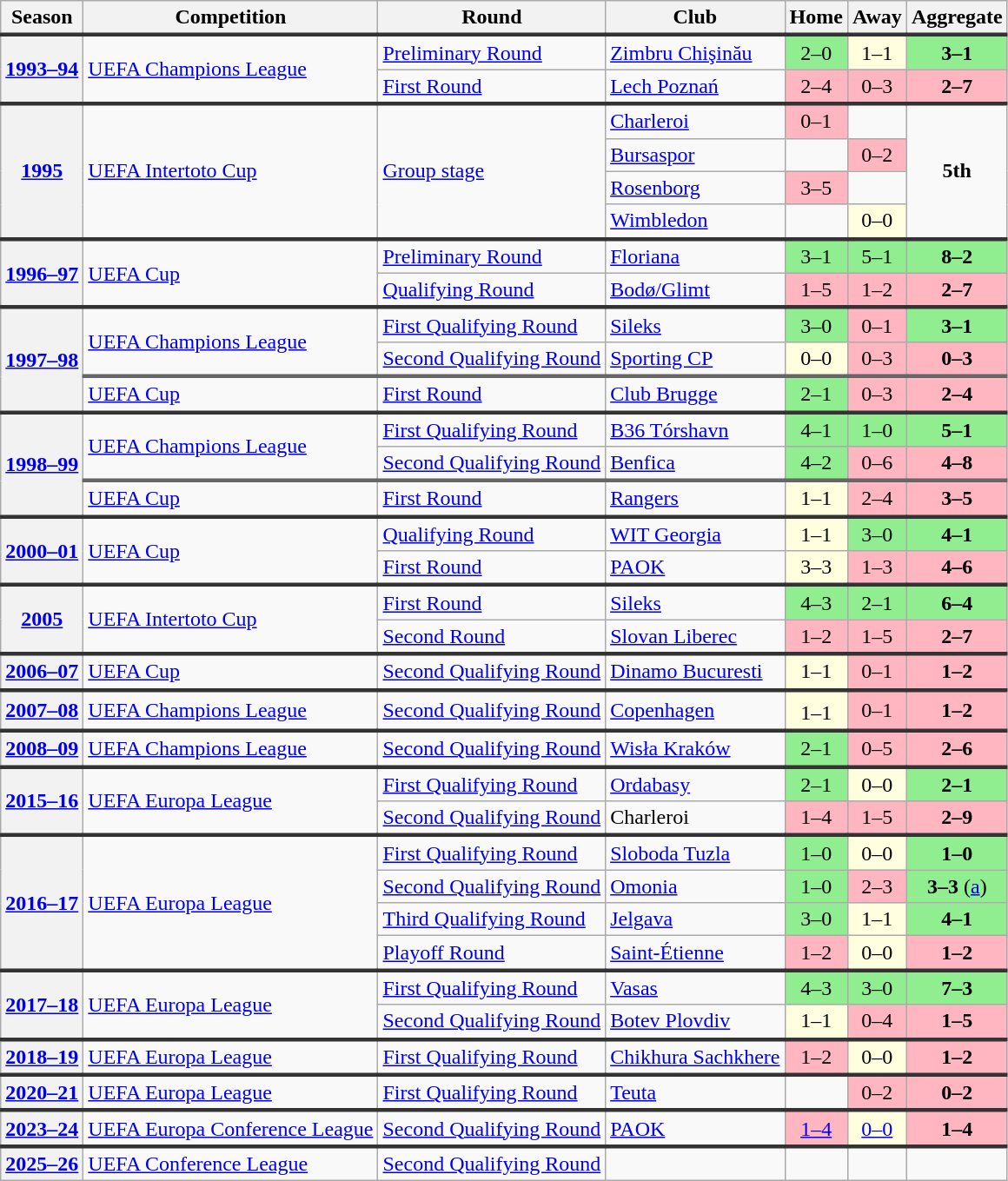<table class="wikitable" style="text-align:left">
<tr>
<th>Season</th>
<th>Competition</th>
<th>Round</th>
<th>Club</th>
<th>Home</th>
<th>Away</th>
<th>Aggregate</th>
</tr>
<tr style="border-top: 3px solid #333333;">
<th rowspan=2><a href='#'>1993–94</a></th>
<td rowspan=2><a href='#'>UEFA Champions League</a></td>
<td><a href='#'>Preliminary Round</a></td>
<td> <a href='#'>Zimbru Chişinău</a></td>
<td align=center bgcolor=lightgreen>2–0</td>
<td align=center bgcolor=lightyellow>1–1</td>
<td align=center bgcolor=lightgreen><strong>3–1</strong></td>
</tr>
<tr>
<td><a href='#'>First Round</a></td>
<td> <a href='#'>Lech Poznań</a></td>
<td align=center bgcolor=lightpink>2–4</td>
<td align=center bgcolor=lightpink>0–3</td>
<td align=center bgcolor=lightpink><strong>2–7</strong></td>
</tr>
<tr style="border-top: 3px solid #333333;">
<th rowspan=4><a href='#'>1995</a></th>
<td rowspan=4><a href='#'>UEFA Intertoto Cup</a></td>
<td rowspan=4><a href='#'>Group stage</a></td>
<td> <a href='#'>Charleroi</a></td>
<td align=center bgcolor=lightpink>0–1</td>
<td></td>
<td rowspan=4 align=center><strong>5th</strong></td>
</tr>
<tr>
<td> <a href='#'>Bursaspor</a></td>
<td></td>
<td align=center bgcolor=lightpink>0–2</td>
</tr>
<tr>
<td> <a href='#'>Rosenborg</a></td>
<td align=center bgcolor=lightpink>3–5</td>
<td></td>
</tr>
<tr>
<td> <a href='#'>Wimbledon</a></td>
<td></td>
<td align=center bgcolor=lightyellow>0–0</td>
</tr>
<tr style="border-top: 3px solid #333333;">
<th rowspan=2><a href='#'>1996–97</a></th>
<td rowspan=2><a href='#'>UEFA Cup</a></td>
<td><a href='#'>Preliminary Round</a></td>
<td> <a href='#'>Floriana</a></td>
<td align=center bgcolor=lightgreen>3–1</td>
<td align=center bgcolor=lightgreen>5–1</td>
<td align=center bgcolor=lightgreen><strong>8–2</strong></td>
</tr>
<tr>
<td><a href='#'>Qualifying Round</a></td>
<td> <a href='#'>Bodø/Glimt</a></td>
<td align=center bgcolor=lightpink>1–5</td>
<td align=center bgcolor=lightpink>1–2</td>
<td align=center bgcolor=lightpink><strong>2–7</strong></td>
</tr>
<tr style="border-top: 3px solid #333333;">
<th rowspan=3><a href='#'>1997–98</a></th>
<td rowspan=2><a href='#'>UEFA Champions League</a></td>
<td><a href='#'>First Qualifying Round</a></td>
<td> <a href='#'>Sileks</a></td>
<td align=center bgcolor=lightgreen>3–0</td>
<td align=center bgcolor=lightpink>0–1</td>
<td align=center bgcolor=lightgreen><strong>3–1</strong></td>
</tr>
<tr>
<td><a href='#'>Second Qualifying Round</a></td>
<td> <a href='#'>Sporting CP</a></td>
<td align=center bgcolor=lightyellow>0–0</td>
<td align=center bgcolor=lightpink>0–3</td>
<td align=center bgcolor=lightpink><strong>0–3</strong></td>
</tr>
<tr style="border-top: 3px solid #666666;">
<td><a href='#'>UEFA Cup</a></td>
<td><a href='#'>First Round</a></td>
<td> <a href='#'>Club Brugge</a></td>
<td align=center bgcolor=lightgreen>2–1</td>
<td align=center bgcolor=lightpink>0–3</td>
<td align=center bgcolor=lightpink><strong>2–4</strong></td>
</tr>
<tr style="border-top: 3px solid #333333;">
<th rowspan=3><a href='#'>1998–99</a></th>
<td rowspan=2><a href='#'>UEFA Champions League</a></td>
<td><a href='#'>First Qualifying Round</a></td>
<td> <a href='#'>B36 Tórshavn</a></td>
<td align=center bgcolor=lightgreen>4–1</td>
<td align=center bgcolor=lightgreen>1–0</td>
<td align=center bgcolor=lightgreen><strong>5–1</strong></td>
</tr>
<tr>
<td><a href='#'>Second Qualifying Round</a></td>
<td> <a href='#'>Benfica</a></td>
<td align=center bgcolor=lightgreen>4–2</td>
<td align=center bgcolor=lightpink>0–6</td>
<td align=center bgcolor=lightpink><strong>4–8</strong></td>
</tr>
<tr style="border-top: 3px solid #666666;">
<td><a href='#'>UEFA Cup</a></td>
<td><a href='#'>First Round</a></td>
<td> <a href='#'>Rangers</a></td>
<td align=center bgcolor=lightyellow>1–1</td>
<td align=center bgcolor=lightpink>2–4</td>
<td align=center bgcolor=lightpink><strong>3–5</strong></td>
</tr>
<tr style="border-top: 3px solid #333333;">
<th rowspan=2><a href='#'>2000–01</a></th>
<td rowspan=2><a href='#'>UEFA Cup</a></td>
<td><a href='#'>Qualifying Round</a></td>
<td> <a href='#'>WIT Georgia</a></td>
<td align=center bgcolor=lightyellow>1–1</td>
<td align=center bgcolor=lightgreen>3–0</td>
<td align=center bgcolor=lightgreen><strong>4–1</strong></td>
</tr>
<tr>
<td><a href='#'>First Round</a></td>
<td> <a href='#'>PAOK</a></td>
<td align=center bgcolor=lightyellow>3–3</td>
<td align=center bgcolor=lightpink>1–3</td>
<td align=center bgcolor=lightpink><strong>4–6</strong></td>
</tr>
<tr style="border-top: 3px solid #333333;">
<th rowspan=2><a href='#'>2005</a></th>
<td rowspan=2><a href='#'>UEFA Intertoto Cup</a></td>
<td><a href='#'>First Round</a></td>
<td> <a href='#'>Sileks</a></td>
<td align=center bgcolor=lightgreen>4–3</td>
<td align=center bgcolor=lightgreen>2–1</td>
<td align=center bgcolor=lightgreen><strong>6–4</strong></td>
</tr>
<tr>
<td><a href='#'>Second Round</a></td>
<td> <a href='#'>Slovan Liberec</a></td>
<td align=center bgcolor=lightpink>1–2</td>
<td align=center bgcolor=lightpink>1–5</td>
<td align=center bgcolor=lightpink><strong>2–7</strong></td>
</tr>
<tr style="border-top: 3px solid #333333;">
<th><a href='#'>2006–07</a></th>
<td><a href='#'>UEFA Cup</a></td>
<td><a href='#'>Second Qualifying Round</a></td>
<td> <a href='#'>Dinamo Bucuresti</a></td>
<td align=center bgcolor=lightyellow>1–1</td>
<td align=center bgcolor=lightpink>0–1</td>
<td align=center bgcolor=lightpink><strong>1–2</strong></td>
</tr>
<tr style="border-top: 3px solid #333333;">
<th><a href='#'>2007–08</a></th>
<td><a href='#'>UEFA Champions League</a></td>
<td><a href='#'>Second Qualifying Round</a></td>
<td> <a href='#'>Copenhagen</a></td>
<td align=center bgcolor=lightyellow>1–1 <sup></sup></td>
<td align=center bgcolor=lightpink>0–1</td>
<td align=center bgcolor=lightpink><strong>1–2</strong></td>
</tr>
<tr style="border-top: 3px solid #333333;">
<th><a href='#'>2008–09</a></th>
<td><a href='#'>UEFA Champions League</a></td>
<td><a href='#'>Second Qualifying Round</a></td>
<td> <a href='#'>Wisła Kraków</a></td>
<td align=center bgcolor=lightgreen>2–1</td>
<td align=center bgcolor=lightpink>0–5</td>
<td align=center bgcolor=lightpink><strong>2–6</strong></td>
</tr>
<tr style="border-top: 3px solid #333333;">
<th rowspan=2><a href='#'>2015–16</a></th>
<td rowspan=2><a href='#'>UEFA Europa League</a></td>
<td><a href='#'>First Qualifying Round</a></td>
<td> <a href='#'>Ordabasy</a></td>
<td align=center bgcolor=lightgreen>2–1</td>
<td align=center bgcolor=lightyellow>0–0</td>
<td align=center bgcolor=lightgreen><strong>2–1</strong></td>
</tr>
<tr>
<td><a href='#'>Second Qualifying Round</a></td>
<td> Charleroi</td>
<td align=center bgcolor=lightpink>1–4</td>
<td align=center bgcolor=lightpink>1–5</td>
<td align=center bgcolor=lightpink><strong>2–9</strong></td>
</tr>
<tr style="border-top: 3px solid #333333;">
<th rowspan=4><a href='#'>2016–17</a></th>
<td rowspan=4><a href='#'>UEFA Europa League</a></td>
<td><a href='#'>First Qualifying Round</a></td>
<td> <a href='#'>Sloboda Tuzla</a></td>
<td align=center bgcolor=lightgreen>1–0</td>
<td align=center bgcolor=lightyellow>0–0</td>
<td align=center bgcolor=lightgreen><strong>1–0</strong></td>
</tr>
<tr>
<td><a href='#'>Second Qualifying Round</a></td>
<td> <a href='#'>Omonia</a></td>
<td align=center bgcolor=lightgreen>1–0</td>
<td align=center bgcolor=lightpink>2–3</td>
<td align=center bgcolor=lightgreen><strong>3–3</strong> (<a href='#'>a</a>)</td>
</tr>
<tr>
<td><a href='#'>Third Qualifying Round</a></td>
<td> <a href='#'>Jelgava</a></td>
<td align=center bgcolor=lightgreen>3–0</td>
<td align=center bgcolor=lightyellow>1–1</td>
<td align=center bgcolor=lightgreen><strong>4–1</strong></td>
</tr>
<tr>
<td><a href='#'>Playoff Round</a></td>
<td> <a href='#'>Saint-Étienne</a></td>
<td align=center bgcolor=lightpink>1–2</td>
<td align=center bgcolor=lightyellow>0–0</td>
<td align=center bgcolor=lightpink><strong>1–2</strong></td>
</tr>
<tr style="border-top: 3px solid #333333;">
<th rowspan=2><a href='#'>2017–18</a></th>
<td rowspan=2><a href='#'>UEFA Europa League</a></td>
<td><a href='#'>First Qualifying Round</a></td>
<td> <a href='#'>Vasas</a></td>
<td align=center bgcolor=lightgreen>4–3</td>
<td align=center bgcolor=lightgreen>3–0</td>
<td align=center bgcolor=lightgreen><strong>7–3</strong></td>
</tr>
<tr>
<td><a href='#'>Second Qualifying Round</a></td>
<td> <a href='#'>Botev Plovdiv</a></td>
<td align=center bgcolor=lightyellow>1–1</td>
<td align=center bgcolor=lightpink>0–4</td>
<td align=center bgcolor=lightpink><strong>1–5</strong></td>
</tr>
<tr style="border-top: 3px solid #333333;">
<th><a href='#'>2018–19</a></th>
<td><a href='#'>UEFA Europa League</a></td>
<td><a href='#'>First Qualifying Round</a></td>
<td> <a href='#'>Chikhura Sachkhere</a></td>
<td align=center bgcolor=lightpink>1–2</td>
<td align=center bgcolor=lightyellow>0–0</td>
<td align=center bgcolor=lightpink><strong>1–2</strong></td>
</tr>
<tr style="border-top: 3px solid #333333;">
<th><a href='#'>2020–21</a></th>
<td><a href='#'>UEFA Europa League</a></td>
<td><a href='#'>First Qualifying Round</a></td>
<td> <a href='#'>Teuta</a></td>
<td></td>
<td align=center bgcolor=lightpink>0–2</td>
<td align=center bgcolor=lightpink><strong>0–2</strong></td>
</tr>
<tr style="border-top: 3px solid #333333;">
<th><a href='#'>2023–24</a></th>
<td><a href='#'>UEFA Europa Conference League</a></td>
<td><a href='#'>Second Qualifying Round</a></td>
<td> <a href='#'>PAOK</a></td>
<td align=center bgcolor=lightpink><a href='#'>1–4</a></td>
<td align=center bgcolor=lightyellow><a href='#'>0–0</a></td>
<td align=center bgcolor=lightpink><strong>1–4</strong></td>
</tr>
<tr style="border-top: 3px solid #333333;">
<th><a href='#'>2025–26</a></th>
<td><a href='#'>UEFA Conference League</a></td>
<td><a href='#'>Second Qualifying Round</a></td>
<td></td>
<td></td>
<td></td>
<td></td>
</tr>
</table>
